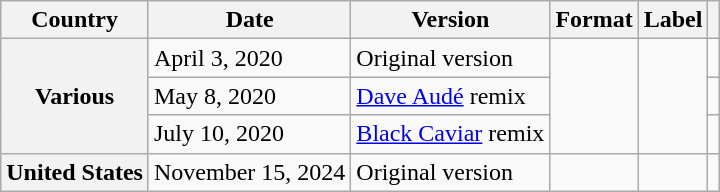<table class="wikitable plainrowheaders">
<tr>
<th>Country</th>
<th>Date</th>
<th>Version</th>
<th>Format</th>
<th>Label</th>
<th></th>
</tr>
<tr>
<th scope="row" rowspan="3">Various</th>
<td>April 3, 2020</td>
<td>Original version</td>
<td rowspan="3"></td>
<td rowspan="3"></td>
<td></td>
</tr>
<tr>
<td>May 8, 2020</td>
<td><a href='#'>Dave Audé</a> remix</td>
<td></td>
</tr>
<tr>
<td>July 10, 2020</td>
<td><a href='#'>Black Caviar</a> remix</td>
<td></td>
</tr>
<tr>
<th scope="row">United States</th>
<td>November 15, 2024</td>
<td>Original version</td>
<td rowspan="3"></td>
<td rowspan="3"></td>
<td></td>
</tr>
</table>
